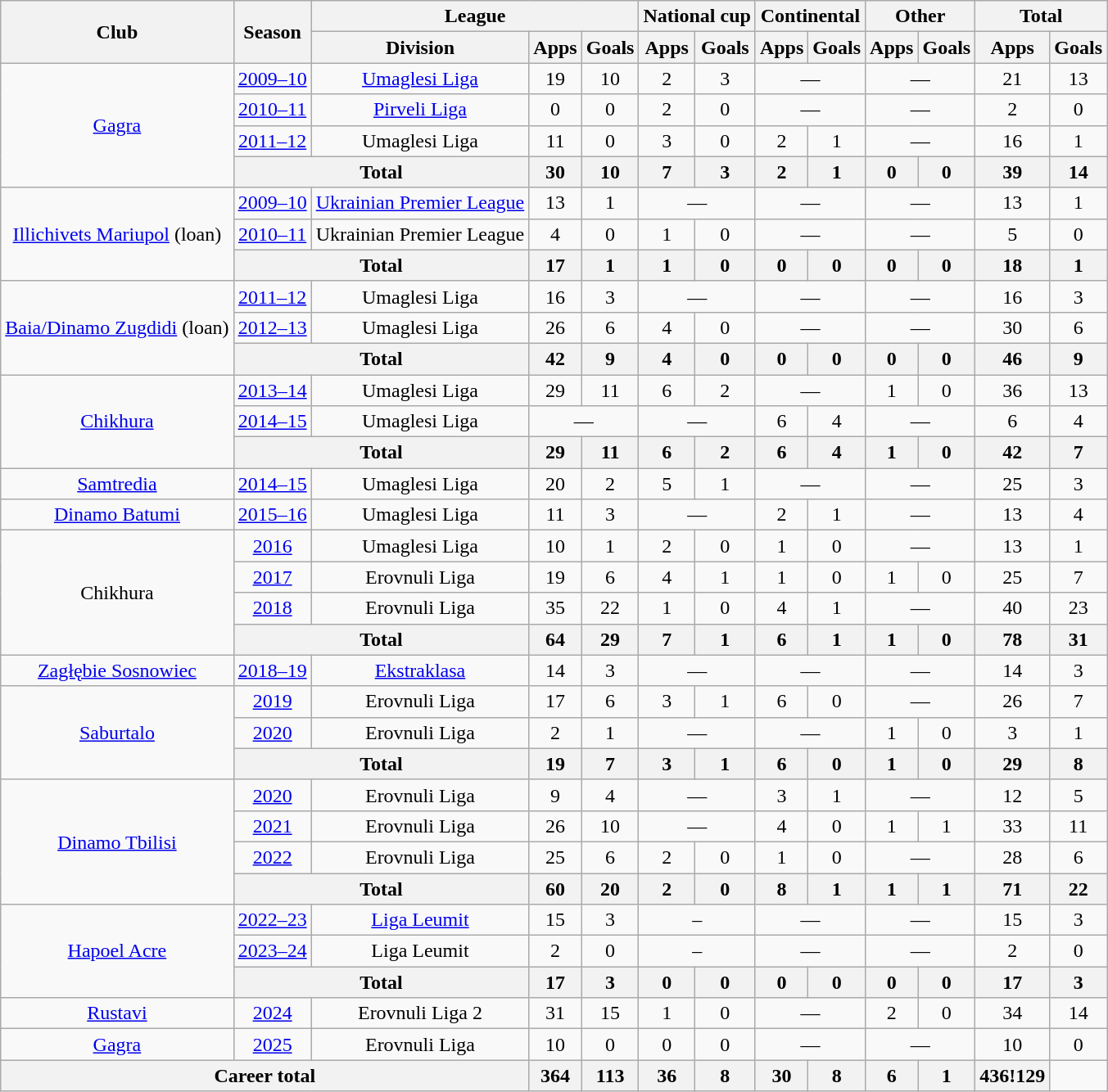<table class="wikitable" style="text-align:center">
<tr>
<th rowspan="2">Club</th>
<th rowspan="2">Season</th>
<th colspan="3">League</th>
<th colspan="2">National cup</th>
<th colspan="2">Continental</th>
<th colspan="2">Other</th>
<th colspan="2">Total</th>
</tr>
<tr>
<th>Division</th>
<th>Apps</th>
<th>Goals</th>
<th>Apps</th>
<th>Goals</th>
<th>Apps</th>
<th>Goals</th>
<th>Apps</th>
<th>Goals</th>
<th>Apps</th>
<th>Goals</th>
</tr>
<tr>
<td rowspan="4"><a href='#'>Gagra</a></td>
<td><a href='#'>2009–10</a></td>
<td><a href='#'>Umaglesi Liga</a></td>
<td>19</td>
<td>10</td>
<td>2</td>
<td>3</td>
<td colspan="2">—</td>
<td colspan="2">—</td>
<td>21</td>
<td>13</td>
</tr>
<tr>
<td><a href='#'>2010–11</a></td>
<td><a href='#'>Pirveli Liga</a></td>
<td>0</td>
<td>0</td>
<td>2</td>
<td>0</td>
<td colspan="2">—</td>
<td colspan="2">—</td>
<td>2</td>
<td>0</td>
</tr>
<tr>
<td><a href='#'>2011–12</a></td>
<td>Umaglesi Liga</td>
<td>11</td>
<td>0</td>
<td>3</td>
<td>0</td>
<td>2</td>
<td>1</td>
<td colspan="2">—</td>
<td>16</td>
<td>1</td>
</tr>
<tr>
<th colspan="2">Total</th>
<th>30</th>
<th>10</th>
<th>7</th>
<th>3</th>
<th>2</th>
<th>1</th>
<th>0</th>
<th>0</th>
<th>39</th>
<th>14</th>
</tr>
<tr>
<td rowspan="3"><a href='#'>Illichivets Mariupol</a> (loan)</td>
<td><a href='#'>2009–10</a></td>
<td><a href='#'>Ukrainian Premier League</a></td>
<td>13</td>
<td>1</td>
<td colspan="2">—</td>
<td colspan="2">—</td>
<td colspan="2">—</td>
<td>13</td>
<td>1</td>
</tr>
<tr>
<td><a href='#'>2010–11</a></td>
<td>Ukrainian Premier League</td>
<td>4</td>
<td>0</td>
<td>1</td>
<td>0</td>
<td colspan="2">—</td>
<td colspan="2">—</td>
<td>5</td>
<td>0</td>
</tr>
<tr>
<th colspan="2">Total</th>
<th>17</th>
<th>1</th>
<th>1</th>
<th>0</th>
<th>0</th>
<th>0</th>
<th>0</th>
<th>0</th>
<th>18</th>
<th>1</th>
</tr>
<tr>
<td rowspan="3"><a href='#'>Baia/Dinamo Zugdidi</a> (loan)</td>
<td><a href='#'>2011–12</a></td>
<td>Umaglesi Liga</td>
<td>16</td>
<td>3</td>
<td colspan="2">—</td>
<td colspan="2">—</td>
<td colspan="2">—</td>
<td>16</td>
<td>3</td>
</tr>
<tr>
<td><a href='#'>2012–13</a></td>
<td>Umaglesi Liga</td>
<td>26</td>
<td>6</td>
<td>4</td>
<td>0</td>
<td colspan="2">—</td>
<td colspan="2">—</td>
<td>30</td>
<td>6</td>
</tr>
<tr>
<th colspan="2">Total</th>
<th>42</th>
<th>9</th>
<th>4</th>
<th>0</th>
<th>0</th>
<th>0</th>
<th>0</th>
<th>0</th>
<th>46</th>
<th>9</th>
</tr>
<tr>
<td rowspan="3"><a href='#'>Chikhura</a></td>
<td><a href='#'>2013–14</a></td>
<td>Umaglesi Liga</td>
<td>29</td>
<td>11</td>
<td>6</td>
<td>2</td>
<td colspan="2">—</td>
<td>1</td>
<td>0</td>
<td>36</td>
<td>13</td>
</tr>
<tr>
<td><a href='#'>2014–15</a></td>
<td>Umaglesi Liga</td>
<td colspan="2">—</td>
<td colspan="2">—</td>
<td>6</td>
<td>4</td>
<td colspan="2">—</td>
<td>6</td>
<td>4</td>
</tr>
<tr>
<th colspan="2">Total</th>
<th>29</th>
<th>11</th>
<th>6</th>
<th>2</th>
<th>6</th>
<th>4</th>
<th>1</th>
<th>0</th>
<th>42</th>
<th>7</th>
</tr>
<tr>
<td><a href='#'>Samtredia</a></td>
<td><a href='#'>2014–15</a></td>
<td>Umaglesi Liga</td>
<td>20</td>
<td>2</td>
<td>5</td>
<td>1</td>
<td colspan="2">—</td>
<td colspan="2">—</td>
<td>25</td>
<td>3</td>
</tr>
<tr>
<td><a href='#'>Dinamo Batumi</a></td>
<td><a href='#'>2015–16</a></td>
<td>Umaglesi Liga</td>
<td>11</td>
<td>3</td>
<td colspan="2">—</td>
<td>2</td>
<td>1</td>
<td colspan="2">—</td>
<td>13</td>
<td>4</td>
</tr>
<tr>
<td rowspan="4">Chikhura</td>
<td><a href='#'>2016</a></td>
<td>Umaglesi Liga</td>
<td>10</td>
<td>1</td>
<td>2</td>
<td>0</td>
<td>1</td>
<td>0</td>
<td colspan="2">—</td>
<td>13</td>
<td>1</td>
</tr>
<tr>
<td><a href='#'>2017</a></td>
<td>Erovnuli Liga</td>
<td>19</td>
<td>6</td>
<td>4</td>
<td>1</td>
<td>1</td>
<td>0</td>
<td>1</td>
<td>0</td>
<td>25</td>
<td>7</td>
</tr>
<tr>
<td><a href='#'>2018</a></td>
<td>Erovnuli Liga</td>
<td>35</td>
<td>22</td>
<td>1</td>
<td>0</td>
<td>4</td>
<td>1</td>
<td colspan="2">—</td>
<td>40</td>
<td>23</td>
</tr>
<tr>
<th colspan="2">Total</th>
<th>64</th>
<th>29</th>
<th>7</th>
<th>1</th>
<th>6</th>
<th>1</th>
<th>1</th>
<th>0</th>
<th>78</th>
<th>31</th>
</tr>
<tr>
<td><a href='#'>Zagłębie Sosnowiec</a></td>
<td><a href='#'>2018–19</a></td>
<td><a href='#'>Ekstraklasa</a></td>
<td>14</td>
<td>3</td>
<td colspan="2">—</td>
<td colspan="2">—</td>
<td colspan="2">—</td>
<td>14</td>
<td>3</td>
</tr>
<tr>
<td rowspan="3"><a href='#'>Saburtalo</a></td>
<td><a href='#'>2019</a></td>
<td>Erovnuli Liga</td>
<td>17</td>
<td>6</td>
<td>3</td>
<td>1</td>
<td>6</td>
<td>0</td>
<td colspan="2">—</td>
<td>26</td>
<td>7</td>
</tr>
<tr>
<td><a href='#'>2020</a></td>
<td>Erovnuli Liga</td>
<td>2</td>
<td>1</td>
<td colspan="2">—</td>
<td colspan="2">—</td>
<td>1</td>
<td>0</td>
<td>3</td>
<td>1</td>
</tr>
<tr>
<th colspan="2">Total</th>
<th>19</th>
<th>7</th>
<th>3</th>
<th>1</th>
<th>6</th>
<th>0</th>
<th>1</th>
<th>0</th>
<th>29</th>
<th>8</th>
</tr>
<tr>
<td rowspan="4"><a href='#'>Dinamo Tbilisi</a></td>
<td><a href='#'>2020</a></td>
<td>Erovnuli Liga</td>
<td>9</td>
<td>4</td>
<td colspan="2">—</td>
<td>3</td>
<td>1</td>
<td colspan="2">—</td>
<td>12</td>
<td>5</td>
</tr>
<tr>
<td><a href='#'>2021</a></td>
<td>Erovnuli Liga</td>
<td>26</td>
<td>10</td>
<td colspan="2">—</td>
<td>4</td>
<td>0</td>
<td>1</td>
<td>1</td>
<td>33</td>
<td>11</td>
</tr>
<tr>
<td><a href='#'>2022</a></td>
<td>Erovnuli Liga</td>
<td>25</td>
<td>6</td>
<td>2</td>
<td>0</td>
<td>1</td>
<td>0</td>
<td colspan="2">—</td>
<td>28</td>
<td>6</td>
</tr>
<tr>
<th colspan="2">Total</th>
<th>60</th>
<th>20</th>
<th>2</th>
<th>0</th>
<th>8</th>
<th>1</th>
<th>1</th>
<th>1</th>
<th>71</th>
<th>22</th>
</tr>
<tr>
<td rowspan="3"><a href='#'>Hapoel Acre</a></td>
<td><a href='#'>2022–23</a></td>
<td><a href='#'>Liga Leumit</a></td>
<td>15</td>
<td>3</td>
<td colspan="2">–</td>
<td colspan="2">—</td>
<td colspan="2">—</td>
<td>15</td>
<td>3</td>
</tr>
<tr>
<td><a href='#'>2023–24</a></td>
<td>Liga Leumit</td>
<td>2</td>
<td>0</td>
<td colspan="2">–</td>
<td colspan="2">—</td>
<td colspan="2">—</td>
<td>2</td>
<td>0</td>
</tr>
<tr>
<th colspan="2">Total</th>
<th>17</th>
<th>3</th>
<th>0</th>
<th>0</th>
<th>0</th>
<th>0</th>
<th>0</th>
<th>0</th>
<th>17</th>
<th>3</th>
</tr>
<tr>
<td><a href='#'>Rustavi</a></td>
<td><a href='#'>2024</a></td>
<td>Erovnuli Liga 2</td>
<td>31</td>
<td>15</td>
<td>1</td>
<td>0</td>
<td colspan="2">—</td>
<td>2</td>
<td>0</td>
<td>34</td>
<td>14</td>
</tr>
<tr>
<td><a href='#'>Gagra</a></td>
<td><a href='#'>2025</a></td>
<td>Erovnuli Liga</td>
<td>10</td>
<td>0</td>
<td>0</td>
<td>0</td>
<td colspan="2">—</td>
<td colspan="2">—</td>
<td>10</td>
<td>0</td>
</tr>
<tr>
<th colspan="3">Career total</th>
<th>364</th>
<th>113</th>
<th>36</th>
<th>8</th>
<th>30</th>
<th>8</th>
<th>6</th>
<th>1</th>
<th>436!129</th>
</tr>
</table>
